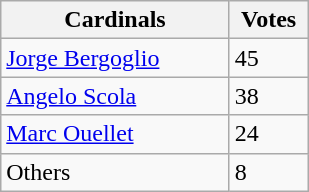<table class="wikitable">
<tr>
<th width="145px">Cardinals</th>
<th width="45px">Votes</th>
</tr>
<tr>
<td><a href='#'>Jorge Bergoglio</a></td>
<td><div>45</div></td>
</tr>
<tr>
<td><a href='#'>Angelo Scola</a></td>
<td><div>38</div></td>
</tr>
<tr>
<td><a href='#'>Marc Ouellet</a></td>
<td><div>24</div></td>
</tr>
<tr>
<td>Others</td>
<td><div>8</div></td>
</tr>
</table>
